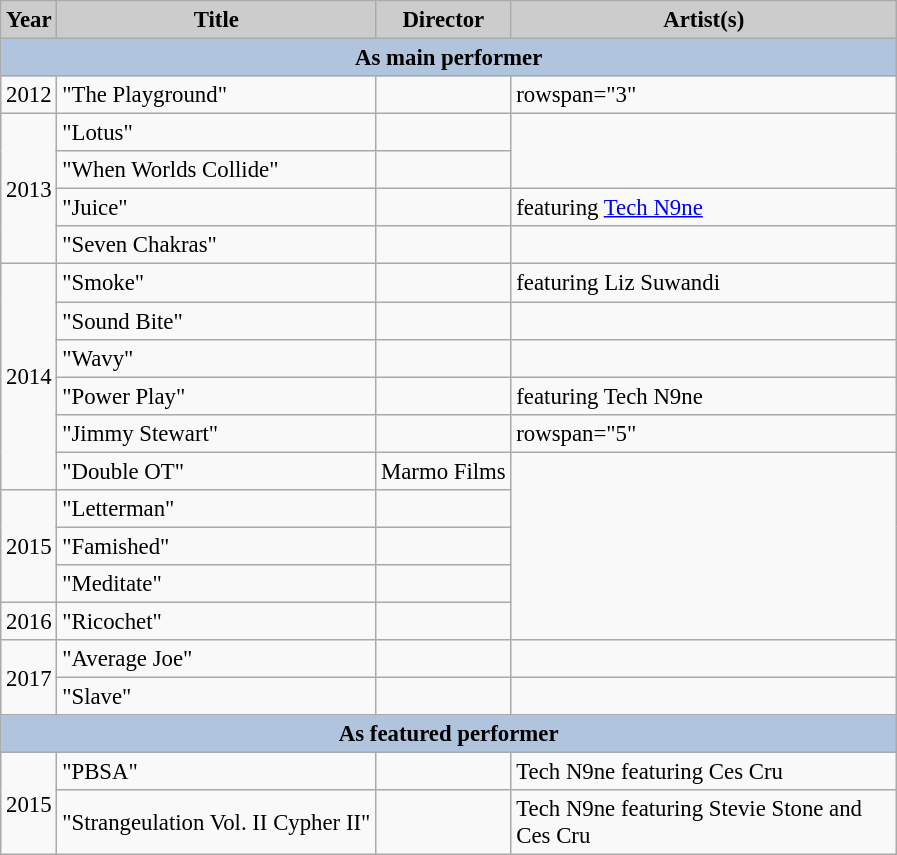<table class="wikitable" style="font-size:95%">
<tr>
<th style="background:#ccc;">Year</th>
<th style="background:#ccc;">Title</th>
<th style="background:#ccc;">Director</th>
<th style="background:#ccc;width:250px">Artist(s)</th>
</tr>
<tr style="text-align:center;">
<th colspan="4" style="background:#B0C4DE;">As main performer</th>
</tr>
<tr>
<td style="text-align:center;">2012</td>
<td>"The Playground"</td>
<td></td>
<td>rowspan="3" </td>
</tr>
<tr>
<td rowspan="4" style="text-align:center;">2013</td>
<td>"Lotus"</td>
<td></td>
</tr>
<tr>
<td>"When Worlds Collide"</td>
<td></td>
</tr>
<tr>
<td>"Juice"</td>
<td></td>
<td>featuring <a href='#'>Tech N9ne</a></td>
</tr>
<tr>
<td>"Seven Chakras"</td>
<td></td>
<td></td>
</tr>
<tr>
<td rowspan="6" style="text-align:center;">2014</td>
<td>"Smoke"</td>
<td></td>
<td>featuring Liz Suwandi</td>
</tr>
<tr>
<td>"Sound Bite"</td>
<td></td>
<td></td>
</tr>
<tr>
<td>"Wavy"</td>
<td></td>
<td></td>
</tr>
<tr>
<td>"Power Play"</td>
<td></td>
<td>featuring Tech N9ne</td>
</tr>
<tr>
<td>"Jimmy Stewart"</td>
<td></td>
<td>rowspan="5" </td>
</tr>
<tr>
<td>"Double OT"</td>
<td>Marmo Films</td>
</tr>
<tr>
<td rowspan="3" style="text-align:center;">2015</td>
<td>"Letterman"</td>
<td></td>
</tr>
<tr>
<td>"Famished"</td>
<td></td>
</tr>
<tr>
<td>"Meditate"</td>
<td></td>
</tr>
<tr>
<td style="text-align:center;">2016</td>
<td>"Ricochet"</td>
<td></td>
</tr>
<tr>
<td rowspan="2">2017</td>
<td>"Average Joe"</td>
<td></td>
<td></td>
</tr>
<tr>
<td>"Slave"</td>
<td></td>
<td></td>
</tr>
<tr>
<th colspan="4" style="background:#B0C4DE;">As featured performer</th>
</tr>
<tr>
<td rowspan="2" style="text-align:center;">2015</td>
<td>"PBSA"</td>
<td></td>
<td>Tech N9ne featuring Ces Cru</td>
</tr>
<tr>
<td>"Strangeulation Vol. II Cypher II"</td>
<td></td>
<td>Tech N9ne featuring Stevie Stone and Ces Cru</td>
</tr>
</table>
